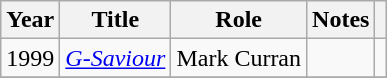<table class="wikitable">
<tr>
<th>Year</th>
<th>Title</th>
<th>Role</th>
<th>Notes</th>
<th></th>
</tr>
<tr>
<td>1999</td>
<td><em><a href='#'>G-Saviour</a></em></td>
<td>Mark Curran</td>
<td></td>
<td></td>
</tr>
<tr>
</tr>
</table>
